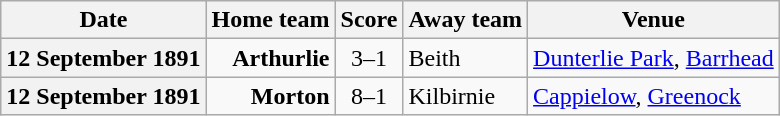<table class="wikitable football-result-list" style="max-width: 80em; text-align: center">
<tr>
<th scope="col">Date</th>
<th scope="col">Home team</th>
<th scope="col">Score</th>
<th scope="col">Away team</th>
<th scope="col">Venue</th>
</tr>
<tr>
<th scope="row">12 September 1891</th>
<td align=right><strong>Arthurlie</strong></td>
<td>3–1</td>
<td align=left>Beith</td>
<td align=left><a href='#'>Dunterlie Park</a>, <a href='#'>Barrhead</a></td>
</tr>
<tr>
<th scope="row">12 September 1891</th>
<td align=right><strong>Morton</strong></td>
<td>8–1</td>
<td align=left>Kilbirnie</td>
<td align=left><a href='#'>Cappielow</a>, <a href='#'>Greenock</a></td>
</tr>
</table>
